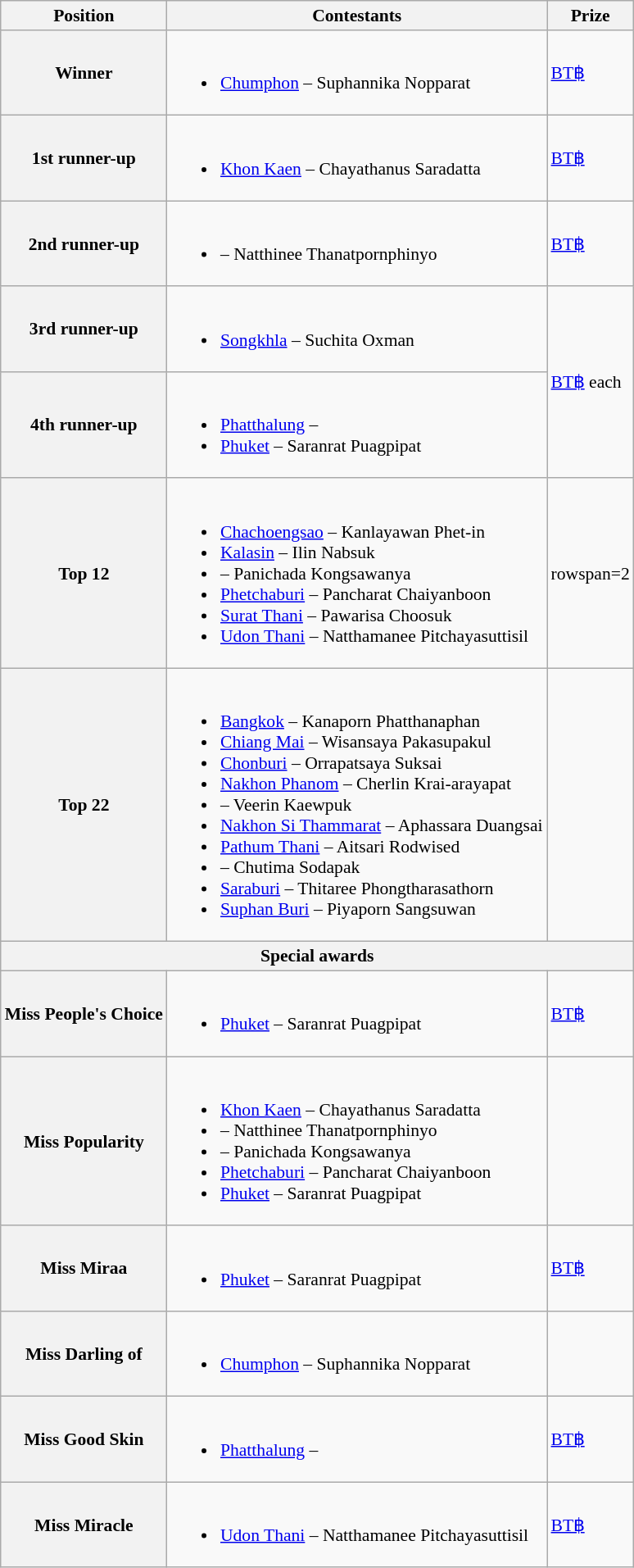<table class="wikitable" style="font-size: 90%;">
<tr>
<th>Position</th>
<th>Contestants</th>
<th>Prize</th>
</tr>
<tr>
<th>Winner</th>
<td><br><ul><li><a href='#'>Chumphon</a> –	Suphannika Nopparat</li></ul></td>
<td><a href='#'>BT฿</a></td>
</tr>
<tr>
<th>1st runner-up</th>
<td><br><ul><li><a href='#'>Khon Kaen</a> – Chayathanus Saradatta</li></ul></td>
<td><a href='#'>BT฿</a></td>
</tr>
<tr>
<th>2nd runner-up</th>
<td><br><ul><li> – Natthinee Thanatpornphinyo</li></ul></td>
<td><a href='#'>BT฿</a></td>
</tr>
<tr>
<th>3rd runner-up</th>
<td><br><ul><li><a href='#'>Songkhla</a> –	Suchita Oxman</li></ul></td>
<td rowspan=2><a href='#'>BT฿</a> each</td>
</tr>
<tr>
<th>4th runner-up</th>
<td><br><ul><li><a href='#'>Phatthalung</a> – </li><li><a href='#'>Phuket</a> – Saranrat Puagpipat</li></ul></td>
</tr>
<tr>
<th>Top 12</th>
<td><br><ul><li><a href='#'>Chachoengsao</a> –	Kanlayawan Phet-in</li><li><a href='#'>Kalasin</a> – Ilin Nabsuk</li><li> – Panichada Kongsawanya</li><li><a href='#'>Phetchaburi</a> – Pancharat Chaiyanboon</li><li><a href='#'>Surat Thani</a> – Pawarisa Choosuk</li><li><a href='#'>Udon Thani</a> – Natthamanee Pitchayasuttisil</li></ul></td>
<td>rowspan=2 </td>
</tr>
<tr>
<th>Top 22</th>
<td><br><ul><li><a href='#'>Bangkok</a> – Kanaporn Phatthanaphan</li><li><a href='#'>Chiang Mai</a> –	Wisansaya Pakasupakul</li><li><a href='#'>Chonburi</a> –	Orrapatsaya Suksai</li><li><a href='#'>Nakhon Phanom</a> – Cherlin Krai-arayapat</li><li> – Veerin Kaewpuk</li><li><a href='#'>Nakhon Si Thammarat</a> – Aphassara Duangsai</li><li><a href='#'>Pathum Thani</a> –	Aitsari Rodwised</li><li> – Chutima Sodapak</li><li><a href='#'>Saraburi</a> –	Thitaree Phongtharasathorn</li><li><a href='#'>Suphan Buri</a> – Piyaporn Sangsuwan</li></ul></td>
</tr>
<tr>
<th colspan=3>Special awards</th>
</tr>
<tr>
<th>Miss People's Choice</th>
<td><br><ul><li><a href='#'>Phuket</a> – Saranrat Puagpipat</li></ul></td>
<td><a href='#'>BT฿</a></td>
</tr>
<tr>
<th>Miss Popularity</th>
<td><br><ul><li><a href='#'>Khon Kaen</a> – Chayathanus Saradatta</li><li> – Natthinee Thanatpornphinyo</li><li> – Panichada Kongsawanya</li><li><a href='#'>Phetchaburi</a> – Pancharat Chaiyanboon</li><li><a href='#'>Phuket</a> – Saranrat Puagpipat</li></ul></td>
<td></td>
</tr>
<tr>
<th>Miss Miraa</th>
<td><br><ul><li><a href='#'>Phuket</a> – Saranrat Puagpipat</li></ul></td>
<td><a href='#'>BT฿</a></td>
</tr>
<tr>
<th>Miss Darling of<br></th>
<td><br><ul><li><a href='#'>Chumphon</a> –	Suphannika Nopparat</li></ul></td>
<td></td>
</tr>
<tr>
<th>Miss Good Skin</th>
<td><br><ul><li><a href='#'>Phatthalung</a> – </li></ul></td>
<td><a href='#'>BT฿</a></td>
</tr>
<tr>
<th>Miss Miracle</th>
<td><br><ul><li><a href='#'>Udon Thani</a> – Natthamanee Pitchayasuttisil</li></ul></td>
<td><a href='#'>BT฿</a></td>
</tr>
</table>
